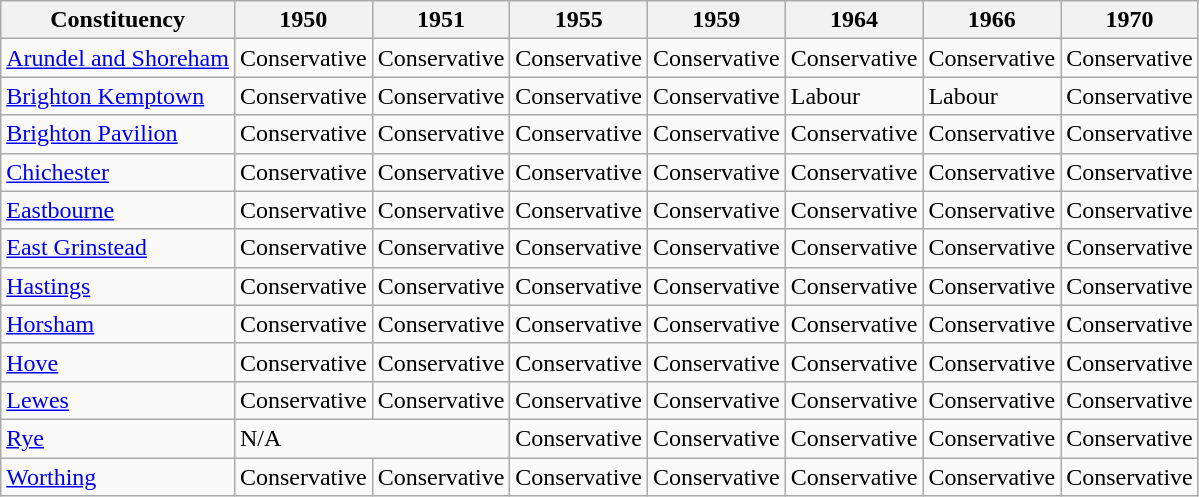<table class="wikitable sortable">
<tr>
<th>Constituency</th>
<th>1950</th>
<th>1951</th>
<th>1955</th>
<th>1959</th>
<th>1964</th>
<th>1966</th>
<th>1970</th>
</tr>
<tr>
<td><a href='#'>Arundel and Shoreham</a></td>
<td bgcolor=>Conservative</td>
<td bgcolor=>Conservative</td>
<td bgcolor=>Conservative</td>
<td bgcolor=>Conservative</td>
<td bgcolor=>Conservative</td>
<td bgcolor=>Conservative</td>
<td bgcolor=>Conservative</td>
</tr>
<tr>
<td><a href='#'>Brighton Kemptown</a></td>
<td bgcolor=>Conservative</td>
<td bgcolor=>Conservative</td>
<td bgcolor=>Conservative</td>
<td bgcolor=>Conservative</td>
<td bgcolor=>Labour</td>
<td bgcolor=>Labour</td>
<td bgcolor=>Conservative</td>
</tr>
<tr>
<td><a href='#'>Brighton Pavilion</a></td>
<td bgcolor=>Conservative</td>
<td bgcolor=>Conservative</td>
<td bgcolor=>Conservative</td>
<td bgcolor=>Conservative</td>
<td bgcolor=>Conservative</td>
<td bgcolor=>Conservative</td>
<td bgcolor=>Conservative</td>
</tr>
<tr>
<td><a href='#'>Chichester</a></td>
<td bgcolor=>Conservative</td>
<td bgcolor=>Conservative</td>
<td bgcolor=>Conservative</td>
<td bgcolor=>Conservative</td>
<td bgcolor=>Conservative</td>
<td bgcolor=>Conservative</td>
<td bgcolor=>Conservative</td>
</tr>
<tr>
<td><a href='#'>Eastbourne</a></td>
<td bgcolor=>Conservative</td>
<td bgcolor=>Conservative</td>
<td bgcolor=>Conservative</td>
<td bgcolor=>Conservative</td>
<td bgcolor=>Conservative</td>
<td bgcolor=>Conservative</td>
<td bgcolor=>Conservative</td>
</tr>
<tr>
<td><a href='#'>East Grinstead</a></td>
<td bgcolor=>Conservative</td>
<td bgcolor=>Conservative</td>
<td bgcolor=>Conservative</td>
<td bgcolor=>Conservative</td>
<td bgcolor=>Conservative</td>
<td bgcolor=>Conservative</td>
<td bgcolor=>Conservative</td>
</tr>
<tr>
<td><a href='#'>Hastings</a></td>
<td bgcolor=>Conservative</td>
<td bgcolor=>Conservative</td>
<td bgcolor=>Conservative</td>
<td bgcolor=>Conservative</td>
<td bgcolor=>Conservative</td>
<td bgcolor=>Conservative</td>
<td bgcolor=>Conservative</td>
</tr>
<tr>
<td><a href='#'>Horsham</a></td>
<td bgcolor=>Conservative</td>
<td bgcolor=>Conservative</td>
<td bgcolor=>Conservative</td>
<td bgcolor=>Conservative</td>
<td bgcolor=>Conservative</td>
<td bgcolor=>Conservative</td>
<td bgcolor=>Conservative</td>
</tr>
<tr>
<td><a href='#'>Hove</a></td>
<td bgcolor=>Conservative</td>
<td bgcolor=>Conservative</td>
<td bgcolor=>Conservative</td>
<td bgcolor=>Conservative</td>
<td bgcolor=>Conservative</td>
<td bgcolor=>Conservative</td>
<td bgcolor=>Conservative</td>
</tr>
<tr>
<td><a href='#'>Lewes</a></td>
<td bgcolor=>Conservative</td>
<td bgcolor=>Conservative</td>
<td bgcolor=>Conservative</td>
<td bgcolor=>Conservative</td>
<td bgcolor=>Conservative</td>
<td bgcolor=>Conservative</td>
<td bgcolor=>Conservative</td>
</tr>
<tr>
<td><a href='#'>Rye</a></td>
<td colspan="2">N/A</td>
<td bgcolor=>Conservative</td>
<td bgcolor=>Conservative</td>
<td bgcolor=>Conservative</td>
<td bgcolor=>Conservative</td>
<td bgcolor=>Conservative</td>
</tr>
<tr>
<td><a href='#'>Worthing</a></td>
<td bgcolor=>Conservative</td>
<td bgcolor=>Conservative</td>
<td bgcolor=>Conservative</td>
<td bgcolor=>Conservative</td>
<td bgcolor=>Conservative</td>
<td bgcolor=>Conservative</td>
<td bgcolor=>Conservative</td>
</tr>
</table>
